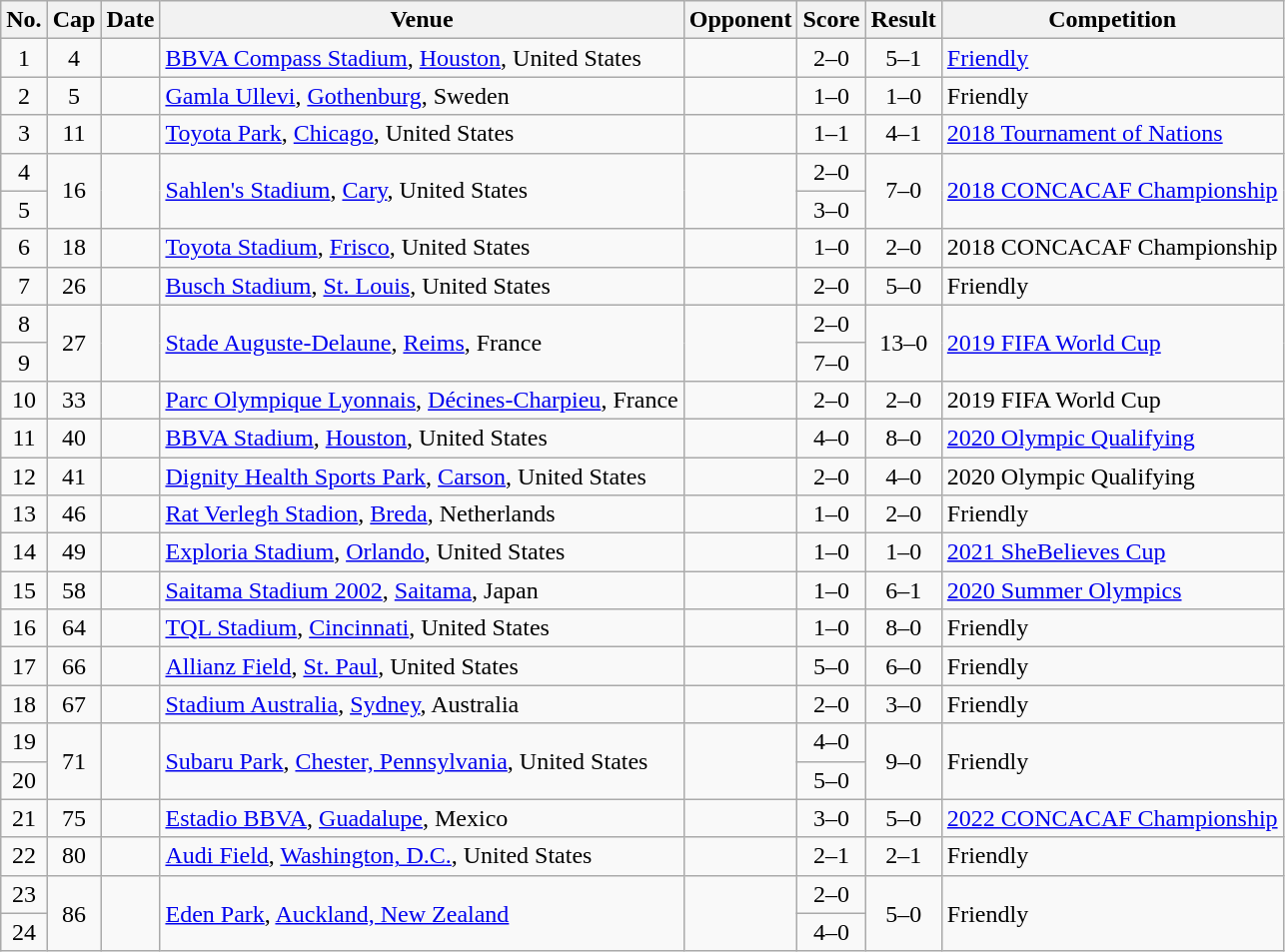<table class="wikitable sortable">
<tr>
<th scope="col">No.</th>
<th scope="col">Cap</th>
<th scope="col" data-sort-type="date">Date</th>
<th scope="col">Venue</th>
<th scope="col">Opponent</th>
<th scope="col" class="unsortable">Score</th>
<th scope="col" class="unsortable">Result</th>
<th scope="col">Competition</th>
</tr>
<tr>
<td style="text-align:center">1</td>
<td style="text-align:center">4</td>
<td></td>
<td><a href='#'>BBVA Compass Stadium</a>, <a href='#'>Houston</a>, United States</td>
<td></td>
<td style="text-align:center">2–0</td>
<td style="text-align:center">5–1</td>
<td><a href='#'>Friendly</a></td>
</tr>
<tr>
<td style="text-align:center">2</td>
<td style="text-align:center">5</td>
<td></td>
<td><a href='#'>Gamla Ullevi</a>, <a href='#'>Gothenburg</a>, Sweden</td>
<td></td>
<td style="text-align:center">1–0</td>
<td style="text-align:center">1–0</td>
<td>Friendly</td>
</tr>
<tr>
<td style="text-align:center">3</td>
<td style="text-align:center">11</td>
<td></td>
<td><a href='#'>Toyota Park</a>, <a href='#'>Chicago</a>, United States</td>
<td></td>
<td style="text-align:center">1–1</td>
<td style="text-align:center">4–1</td>
<td><a href='#'>2018 Tournament of Nations</a></td>
</tr>
<tr>
<td style="text-align:center">4</td>
<td rowspan="2" style="text-align:center">16</td>
<td rowspan="2"></td>
<td rowspan="2"><a href='#'>Sahlen's Stadium</a>, <a href='#'>Cary</a>, United States</td>
<td rowspan="2"></td>
<td style="text-align:center">2–0</td>
<td rowspan="2" style="text-align:center">7–0</td>
<td rowspan="2"><a href='#'>2018 CONCACAF Championship</a></td>
</tr>
<tr>
<td style="text-align:center">5</td>
<td style="text-align:center">3–0</td>
</tr>
<tr>
<td style="text-align:center">6</td>
<td style="text-align:center">18</td>
<td></td>
<td><a href='#'>Toyota Stadium</a>, <a href='#'>Frisco</a>, United States</td>
<td></td>
<td style="text-align:center">1–0</td>
<td style="text-align:center">2–0</td>
<td>2018 CONCACAF Championship</td>
</tr>
<tr>
<td style="text-align:center">7</td>
<td style="text-align:center">26</td>
<td></td>
<td><a href='#'>Busch Stadium</a>, <a href='#'>St. Louis</a>, United States</td>
<td></td>
<td style="text-align:center">2–0</td>
<td style="text-align:center">5–0</td>
<td>Friendly</td>
</tr>
<tr>
<td style="text-align:center">8</td>
<td rowspan="2" style="text-align:center">27</td>
<td rowspan="2"></td>
<td rowspan="2"><a href='#'>Stade Auguste-Delaune</a>, <a href='#'>Reims</a>, France</td>
<td rowspan="2"></td>
<td style="text-align:center">2–0</td>
<td rowspan="2" style="text-align:center">13–0</td>
<td rowspan="2"><a href='#'>2019 FIFA World Cup</a></td>
</tr>
<tr>
<td style="text-align:center">9</td>
<td style="text-align:center">7–0</td>
</tr>
<tr>
<td style="text-align:center">10</td>
<td style="text-align:center">33</td>
<td></td>
<td><a href='#'>Parc Olympique Lyonnais</a>, <a href='#'>Décines-Charpieu</a>, France</td>
<td></td>
<td style="text-align:center">2–0</td>
<td style="text-align:center">2–0</td>
<td>2019 FIFA World Cup</td>
</tr>
<tr>
<td style="text-align:center">11</td>
<td style="text-align:center">40</td>
<td></td>
<td><a href='#'>BBVA Stadium</a>, <a href='#'>Houston</a>, United States</td>
<td></td>
<td style="text-align:center">4–0</td>
<td style="text-align:center">8–0</td>
<td><a href='#'>2020 Olympic Qualifying</a></td>
</tr>
<tr>
<td style="text-align:center">12</td>
<td style="text-align:center">41</td>
<td></td>
<td><a href='#'>Dignity Health Sports Park</a>, <a href='#'>Carson</a>, United States</td>
<td></td>
<td style="text-align:center">2–0</td>
<td style="text-align:center">4–0</td>
<td>2020 Olympic Qualifying</td>
</tr>
<tr>
<td style="text-align:center">13</td>
<td style="text-align:center">46</td>
<td></td>
<td><a href='#'>Rat Verlegh Stadion</a>, <a href='#'>Breda</a>, Netherlands</td>
<td></td>
<td style="text-align:center">1–0</td>
<td style="text-align:center">2–0</td>
<td>Friendly</td>
</tr>
<tr>
<td style="text-align:center">14</td>
<td style="text-align:center">49</td>
<td></td>
<td><a href='#'>Exploria Stadium</a>, <a href='#'>Orlando</a>, United States</td>
<td></td>
<td style="text-align:center">1–0</td>
<td style="text-align:center">1–0</td>
<td><a href='#'>2021 SheBelieves Cup</a></td>
</tr>
<tr>
<td style="text-align:center">15</td>
<td style="text-align:center">58</td>
<td></td>
<td><a href='#'>Saitama Stadium 2002</a>, <a href='#'>Saitama</a>, Japan</td>
<td></td>
<td style="text-align:center">1–0</td>
<td style="text-align:center">6–1</td>
<td><a href='#'>2020 Summer Olympics</a></td>
</tr>
<tr>
<td style="text-align:center">16</td>
<td style="text-align:center">64</td>
<td></td>
<td><a href='#'>TQL Stadium</a>, <a href='#'>Cincinnati</a>, United States</td>
<td></td>
<td style="text-align:center">1–0</td>
<td style="text-align:center">8–0</td>
<td>Friendly</td>
</tr>
<tr>
<td style="text-align:center">17</td>
<td style="text-align:center">66</td>
<td></td>
<td><a href='#'>Allianz Field</a>, <a href='#'>St. Paul</a>, United States</td>
<td></td>
<td style="text-align:center">5–0</td>
<td style="text-align:center">6–0</td>
<td>Friendly</td>
</tr>
<tr>
<td style="text-align:center">18</td>
<td style="text-align:center">67</td>
<td></td>
<td><a href='#'>Stadium Australia</a>, <a href='#'>Sydney</a>, Australia</td>
<td></td>
<td style="text-align:center">2–0</td>
<td style="text-align:center">3–0</td>
<td>Friendly</td>
</tr>
<tr>
<td style="text-align:center">19</td>
<td rowspan="2" style="text-align:center">71</td>
<td rowspan="2"></td>
<td rowspan="2"><a href='#'>Subaru Park</a>, <a href='#'>Chester, Pennsylvania</a>, United States</td>
<td rowspan="2"></td>
<td style="text-align:center">4–0</td>
<td rowspan="2" style="text-align:center">9–0</td>
<td rowspan="2">Friendly</td>
</tr>
<tr>
<td style="text-align:center">20</td>
<td style="text-align:center">5–0</td>
</tr>
<tr>
<td style="text-align:center">21</td>
<td style="text-align:center">75</td>
<td></td>
<td><a href='#'>Estadio BBVA</a>, <a href='#'>Guadalupe</a>, Mexico</td>
<td></td>
<td style="text-align:center">3–0</td>
<td style="text-align:center">5–0</td>
<td><a href='#'>2022 CONCACAF Championship</a></td>
</tr>
<tr>
<td style="text-align:center">22</td>
<td style="text-align:center">80</td>
<td></td>
<td><a href='#'>Audi Field</a>, <a href='#'>Washington, D.C.</a>, United States</td>
<td></td>
<td style="text-align:center">2–1</td>
<td style="text-align:center">2–1</td>
<td>Friendly</td>
</tr>
<tr>
<td style="text-align:center">23</td>
<td rowspan="2" style="text-align:center">86</td>
<td rowspan="2"></td>
<td rowspan="2"><a href='#'>Eden Park</a>, <a href='#'>Auckland, New Zealand</a></td>
<td rowspan="2"></td>
<td style="text-align:center">2–0</td>
<td rowspan="2" style="text-align:center">5–0</td>
<td rowspan="2">Friendly</td>
</tr>
<tr>
<td style="text-align:center">24</td>
<td style="text-align:center">4–0</td>
</tr>
</table>
